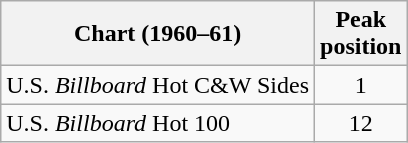<table class="wikitable">
<tr>
<th align="left">Chart (1960–61)</th>
<th align="center">Peak<br>position</th>
</tr>
<tr>
<td align="left">U.S. <em>Billboard</em> Hot C&W Sides</td>
<td align="center">1</td>
</tr>
<tr>
<td align="left">U.S. <em>Billboard</em> Hot 100</td>
<td align="center">12</td>
</tr>
</table>
